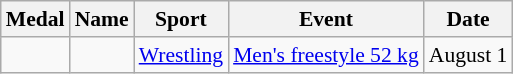<table class="wikitable sortable" style="font-size:90%">
<tr>
<th>Medal</th>
<th>Name</th>
<th>Sport</th>
<th>Event</th>
<th>Date</th>
</tr>
<tr>
<td></td>
<td></td>
<td><a href='#'>Wrestling</a></td>
<td><a href='#'>Men's freestyle 52 kg</a></td>
<td>August 1</td>
</tr>
</table>
